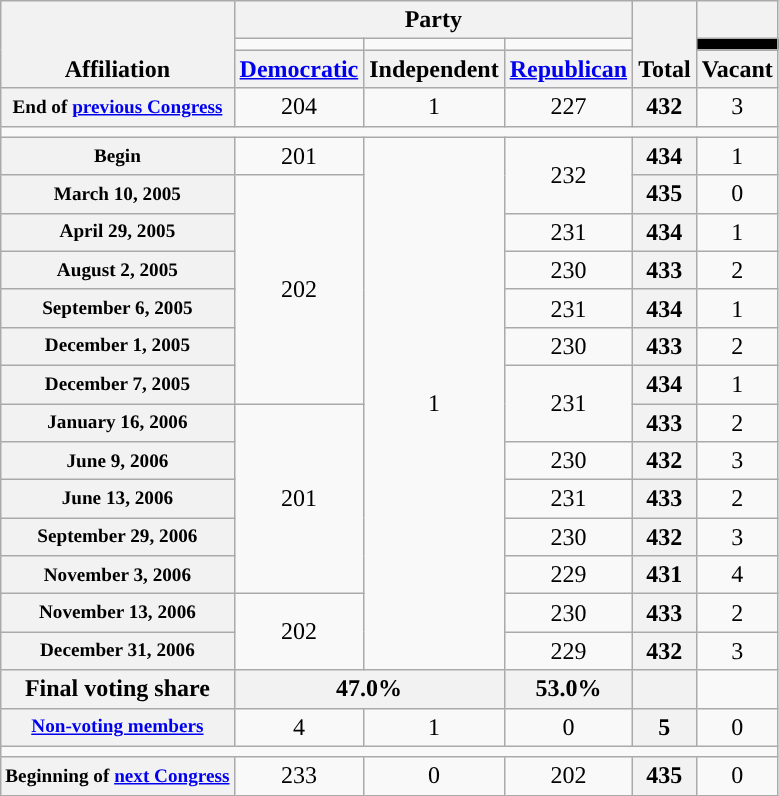<table class=wikitable style="text-align:center">
<tr style="vertical-align:bottom">
<th rowspan=3>Affiliation</th>
<th colspan=3>Party<br></th>
<th rowspan=3>Total</th>
<th></th>
</tr>
<tr style="height:5px">
<td style="background-color:"></td>
<td style="background-color:"></td>
<td style="background-color:"></td>
<td style="background:black"></td>
</tr>
<tr>
<th><a href='#'>Democratic</a></th>
<th>Independent</th>
<th><a href='#'>Republican</a></th>
<th>Vacant</th>
</tr>
<tr>
<th style="white-space:nowrap; font-size:80%">End of <a href='#'>previous Congress</a></th>
<td>204</td>
<td>1</td>
<td>227</td>
<th>432</th>
<td>3</td>
</tr>
<tr>
<td colspan=6></td>
</tr>
<tr>
<th style="white-space:nowrap; font-size:80%">Begin</th>
<td style="text-align:center">201</td>
<td rowspan= 14>1</td>
<td rowspan=2 >232</td>
<th>434</th>
<td>1</td>
</tr>
<tr>
<th style="white-space:nowrap; font-size:80%">March 10, 2005</th>
<td rowspan=6>202</td>
<th>435</th>
<td>0</td>
</tr>
<tr>
<th style="white-space:nowrap; font-size:80%">April 29, 2005</th>
<td>231</td>
<th>434</th>
<td>1</td>
</tr>
<tr>
<th style="white-space:nowrap; font-size:80%">August 2, 2005</th>
<td>230</td>
<th>433</th>
<td>2</td>
</tr>
<tr>
<th style="white-space:nowrap; font-size:80%">September 6, 2005</th>
<td>231</td>
<th>434</th>
<td>1</td>
</tr>
<tr>
<th style="white-space:nowrap; font-size:80%">December 1, 2005</th>
<td>230</td>
<th>433</th>
<td>2</td>
</tr>
<tr>
<th style="white-space:nowrap; font-size:80%">December 7, 2005</th>
<td rowspan=2 >231</td>
<th>434</th>
<td>1</td>
</tr>
<tr>
<th style="white-space:nowrap; font-size:80%">January 16, 2006</th>
<td rowspan=5>201</td>
<th>433</th>
<td>2</td>
</tr>
<tr>
<th style="white-space:nowrap; font-size:80%">June 9, 2006</th>
<td>230</td>
<th>432</th>
<td>3</td>
</tr>
<tr>
<th style="white-space:nowrap; font-size:80%">June 13, 2006</th>
<td>231</td>
<th>433</th>
<td>2</td>
</tr>
<tr>
<th style="white-space:nowrap; font-size:80%">September 29, 2006</th>
<td>230</td>
<th>432</th>
<td>3</td>
</tr>
<tr>
<th style="white-space:nowrap; font-size:80%">November 3, 2006</th>
<td>229</td>
<th>431</th>
<td>4</td>
</tr>
<tr>
<th style="white-space:nowrap; font-size:80%">November 13, 2006</th>
<td rowspan=2>202</td>
<td>230</td>
<th>433</th>
<td>2</td>
</tr>
<tr>
<th style="white-space:nowrap; font-size:80%">December 31, 2006</th>
<td>229</td>
<th>432</th>
<td>3</td>
</tr>
<tr>
<th>Final voting share</th>
<th colspan=2>47.0%</th>
<th>53.0% </th>
<th></th>
<td></td>
</tr>
<tr>
<th style=font-size:80%><a href='#'>Non-voting members</a></th>
<td>4</td>
<td>1</td>
<td>0</td>
<th>5</th>
<td>0</td>
</tr>
<tr>
<td colspan=6></td>
</tr>
<tr>
<th style="white-space:nowrap; font-size:80%">Beginning of <a href='#'>next Congress</a></th>
<td>233</td>
<td>0</td>
<td>202</td>
<th>435</th>
<td>0</td>
</tr>
</table>
